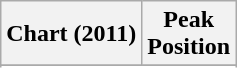<table class="wikitable sortable plainrowheaders" style="text-align:center">
<tr>
<th scope="col">Chart (2011)</th>
<th scope="col">Peak<br> Position</th>
</tr>
<tr>
</tr>
<tr>
</tr>
<tr>
</tr>
</table>
